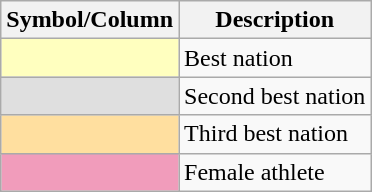<table class="wikitable">
<tr>
<th>Symbol/Column</th>
<th>Description</th>
</tr>
<tr>
<td style="background:#ffffbf;"></td>
<td>Best nation</td>
</tr>
<tr>
<td style="background:#dfdfdf;"></td>
<td>Second best nation</td>
</tr>
<tr>
<td style="background:#ffdf9f;"></td>
<td>Third best nation</td>
</tr>
<tr>
<td style="background:#F19CBB;"></td>
<td>Female athlete</td>
</tr>
</table>
